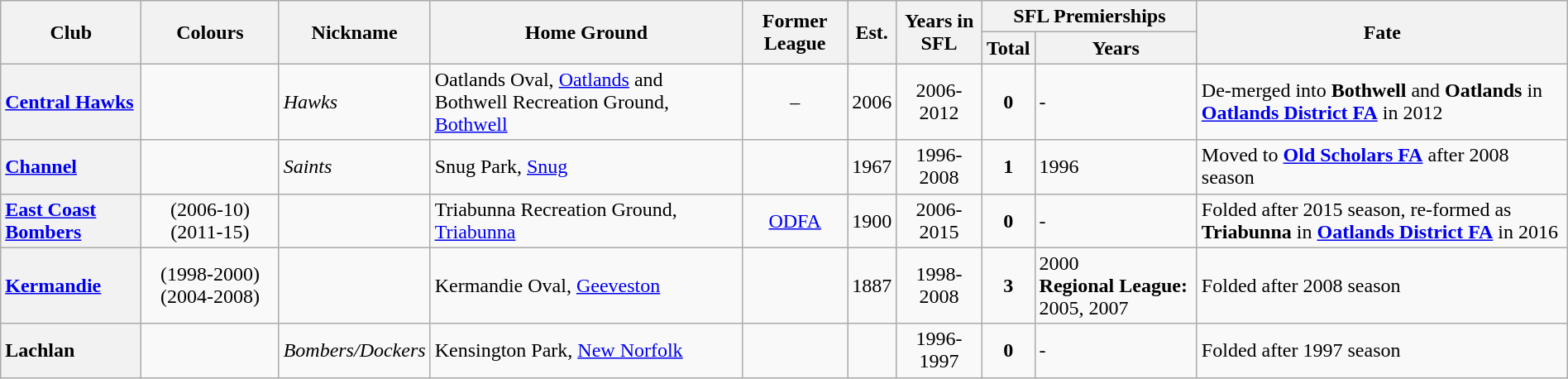<table class="wikitable sortable" style="text-align:center; width:100%">
<tr>
<th rowspan="2">Club</th>
<th rowspan="2">Colours</th>
<th rowspan="2">Nickname</th>
<th rowspan="2">Home Ground</th>
<th rowspan="2">Former League</th>
<th rowspan="2">Est.</th>
<th rowspan="2">Years in SFL</th>
<th colspan="2">SFL Premierships</th>
<th rowspan="2">Fate</th>
</tr>
<tr>
<th>Total</th>
<th>Years</th>
</tr>
<tr>
<th style="text-align:left"><a href='#'>Central Hawks</a></th>
<td></td>
<td align="left"><em>Hawks</em></td>
<td align="left">Oatlands Oval, <a href='#'>Oatlands</a> and Bothwell Recreation Ground, <a href='#'>Bothwell</a></td>
<td>–</td>
<td>2006</td>
<td>2006-2012</td>
<td><strong>0</strong></td>
<td align="left">-</td>
<td align="left">De-merged into <strong>Bothwell</strong> and <strong>Oatlands</strong> in <a href='#'><strong>Oatlands District FA</strong></a> in 2012</td>
</tr>
<tr>
<th style="text-align:left"><a href='#'>Channel</a></th>
<td></td>
<td align="left"><em>Saints</em></td>
<td align="left">Snug Park, <a href='#'>Snug</a></td>
<td></td>
<td>1967</td>
<td>1996-2008</td>
<td><strong>1</strong></td>
<td align="left">1996</td>
<td align="left">Moved to <a href='#'><strong>Old Scholars FA</strong></a> after 2008 season</td>
</tr>
<tr>
<th style="text-align:left"><a href='#'>East Coast Bombers</a></th>
<td>(2006-10)(2011-15)</td>
<td align="left"><em></em></td>
<td align="left">Triabunna Recreation Ground, <a href='#'>Triabunna</a></td>
<td><a href='#'>ODFA</a></td>
<td>1900</td>
<td>2006-2015</td>
<td><strong>0</strong></td>
<td align="left">-</td>
<td align="left">Folded after 2015 season, re-formed as <strong>Triabunna</strong> in <a href='#'><strong>Oatlands District FA</strong></a> in 2016</td>
</tr>
<tr>
<th style="text-align:left"><a href='#'>Kermandie</a></th>
<td>(1998-2000)(2004-2008)</td>
<td align="left"><em></em></td>
<td align="left">Kermandie Oval, <a href='#'>Geeveston</a></td>
<td></td>
<td>1887</td>
<td>1998-2008</td>
<td><strong>3</strong></td>
<td align="left">2000<br><strong>Regional League:</strong> 2005, 2007</td>
<td align="left">Folded after 2008 season</td>
</tr>
<tr>
<th style="text-align:left">Lachlan</th>
<td></td>
<td align="left"><em>Bombers/Dockers</em></td>
<td align="left">Kensington Park, <a href='#'>New Norfolk</a></td>
<td></td>
<td></td>
<td>1996-1997</td>
<td><strong>0</strong></td>
<td align="left">-</td>
<td align="left">Folded after 1997 season</td>
</tr>
</table>
